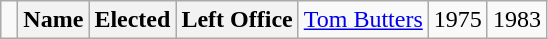<table class="wikitable">
<tr>
<td> </td>
<th><strong>Name </strong></th>
<th><strong>Elected</strong></th>
<th><strong>Left Office</strong><br></th>
<td><a href='#'>Tom Butters</a></td>
<td>1975</td>
<td>1983</td>
</tr>
</table>
